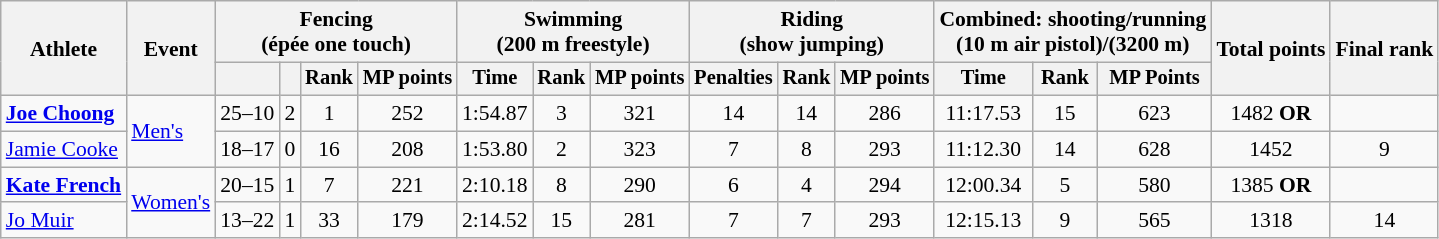<table class="wikitable" style="font-size:90%;text-align:center;">
<tr>
<th rowspan="2">Athlete</th>
<th rowspan="2">Event</th>
<th colspan=4>Fencing<br><span>(épée one touch)</span></th>
<th colspan=3>Swimming<br><span>(200 m freestyle)</span></th>
<th colspan=3>Riding<br><span>(show jumping)</span></th>
<th colspan=3>Combined: shooting/running<br><span>(10 m air pistol)/(3200 m)</span></th>
<th rowspan=2>Total points</th>
<th rowspan=2>Final rank</th>
</tr>
<tr style="font-size:95%">
<th></th>
<th></th>
<th>Rank</th>
<th>MP points</th>
<th>Time</th>
<th>Rank</th>
<th>MP points</th>
<th>Penalties</th>
<th>Rank</th>
<th>MP points</th>
<th>Time</th>
<th>Rank</th>
<th>MP Points</th>
</tr>
<tr>
<td align="left"><strong><a href='#'>Joe Choong</a></strong></td>
<td rowspan="2" align="left"><a href='#'>Men's</a></td>
<td>25–10</td>
<td>2</td>
<td>1</td>
<td>252</td>
<td>1:54.87</td>
<td>3</td>
<td>321</td>
<td>14</td>
<td>14</td>
<td>286</td>
<td>11:17.53</td>
<td>15</td>
<td>623</td>
<td>1482 <strong>OR</strong></td>
<td></td>
</tr>
<tr>
<td align="left"><a href='#'>Jamie Cooke</a></td>
<td>18–17</td>
<td>0</td>
<td>16</td>
<td>208</td>
<td>1:53.80</td>
<td>2</td>
<td>323</td>
<td>7</td>
<td>8</td>
<td>293</td>
<td>11:12.30</td>
<td>14</td>
<td>628</td>
<td>1452</td>
<td>9</td>
</tr>
<tr>
<td align="left"><strong><a href='#'>Kate French</a></strong></td>
<td rowspan="2" align="left"><a href='#'>Women's</a></td>
<td>20–15</td>
<td>1</td>
<td>7</td>
<td>221</td>
<td>2:10.18</td>
<td>8</td>
<td>290</td>
<td>6</td>
<td>4</td>
<td>294</td>
<td>12:00.34</td>
<td>5</td>
<td>580</td>
<td>1385 <strong>OR</strong></td>
<td></td>
</tr>
<tr>
<td align="left"><a href='#'>Jo Muir</a></td>
<td>13–22</td>
<td>1</td>
<td>33</td>
<td>179</td>
<td>2:14.52</td>
<td>15</td>
<td>281</td>
<td>7</td>
<td>7</td>
<td>293</td>
<td>12:15.13</td>
<td>9</td>
<td>565</td>
<td>1318</td>
<td>14</td>
</tr>
</table>
